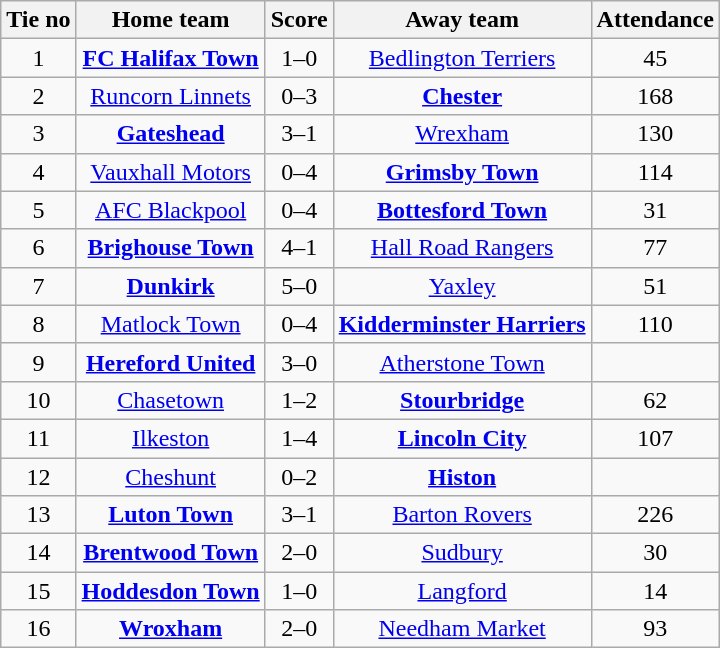<table class="wikitable" style="text-align:center">
<tr>
<th>Tie no</th>
<th>Home team</th>
<th>Score</th>
<th>Away team</th>
<th>Attendance</th>
</tr>
<tr>
<td>1</td>
<td><strong><a href='#'>FC Halifax Town</a></strong></td>
<td>1–0</td>
<td><a href='#'>Bedlington Terriers</a></td>
<td>45</td>
</tr>
<tr>
<td>2</td>
<td><a href='#'>Runcorn Linnets</a></td>
<td>0–3</td>
<td><strong><a href='#'>Chester</a></strong></td>
<td>168</td>
</tr>
<tr>
<td>3</td>
<td><strong><a href='#'>Gateshead</a></strong></td>
<td>3–1</td>
<td><a href='#'>Wrexham</a></td>
<td>130</td>
</tr>
<tr>
<td>4</td>
<td><a href='#'>Vauxhall Motors</a></td>
<td>0–4</td>
<td><strong><a href='#'>Grimsby Town</a></strong></td>
<td>114</td>
</tr>
<tr>
<td>5</td>
<td><a href='#'>AFC Blackpool</a></td>
<td>0–4</td>
<td><strong><a href='#'>Bottesford Town</a></strong></td>
<td>31</td>
</tr>
<tr>
<td>6</td>
<td><strong><a href='#'>Brighouse Town</a></strong></td>
<td>4–1</td>
<td><a href='#'>Hall Road Rangers</a></td>
<td>77</td>
</tr>
<tr>
<td>7</td>
<td><strong><a href='#'>Dunkirk</a></strong></td>
<td>5–0</td>
<td><a href='#'>Yaxley</a></td>
<td>51</td>
</tr>
<tr>
<td>8</td>
<td><a href='#'>Matlock Town</a></td>
<td>0–4</td>
<td><strong><a href='#'>Kidderminster Harriers</a></strong></td>
<td>110</td>
</tr>
<tr>
<td>9</td>
<td><strong><a href='#'>Hereford United</a></strong></td>
<td>3–0</td>
<td><a href='#'>Atherstone Town</a></td>
<td></td>
</tr>
<tr>
<td>10</td>
<td><a href='#'>Chasetown</a></td>
<td>1–2</td>
<td><strong><a href='#'>Stourbridge</a></strong></td>
<td>62</td>
</tr>
<tr>
<td>11</td>
<td><a href='#'>Ilkeston</a></td>
<td>1–4</td>
<td><strong><a href='#'>Lincoln City</a></strong></td>
<td>107</td>
</tr>
<tr>
<td>12</td>
<td><a href='#'>Cheshunt</a></td>
<td>0–2</td>
<td><strong><a href='#'>Histon</a></strong></td>
<td></td>
</tr>
<tr>
<td>13</td>
<td><strong><a href='#'>Luton Town</a></strong></td>
<td>3–1</td>
<td><a href='#'>Barton Rovers</a></td>
<td>226</td>
</tr>
<tr>
<td>14</td>
<td><strong><a href='#'>Brentwood Town</a></strong></td>
<td>2–0</td>
<td><a href='#'>Sudbury</a></td>
<td>30</td>
</tr>
<tr>
<td>15</td>
<td><strong><a href='#'>Hoddesdon Town</a></strong></td>
<td>1–0</td>
<td><a href='#'>Langford</a></td>
<td>14</td>
</tr>
<tr>
<td>16</td>
<td><strong><a href='#'>Wroxham</a></strong></td>
<td>2–0</td>
<td><a href='#'>Needham Market</a></td>
<td>93</td>
</tr>
</table>
